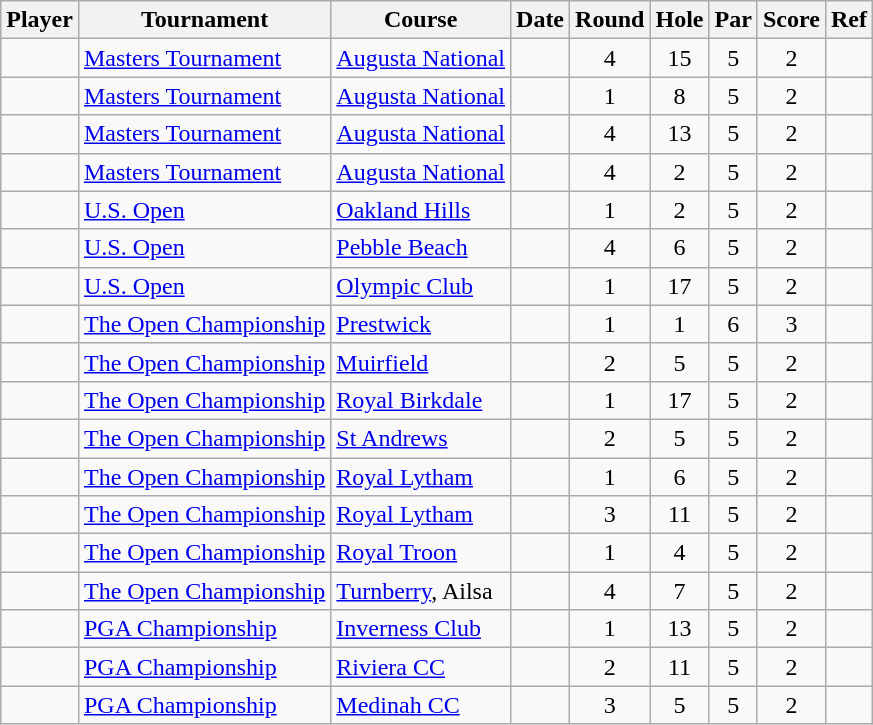<table class="sortable wikitable">
<tr>
<th>Player</th>
<th>Tournament</th>
<th>Course</th>
<th>Date</th>
<th>Round</th>
<th>Hole</th>
<th>Par</th>
<th>Score</th>
<th>Ref</th>
</tr>
<tr>
<td></td>
<td><a href='#'>Masters Tournament</a></td>
<td><a href='#'>Augusta National</a></td>
<td></td>
<td align=center>4</td>
<td align=center>15</td>
<td align=center>5</td>
<td align=center>2</td>
<td></td>
</tr>
<tr>
<td></td>
<td><a href='#'>Masters Tournament</a></td>
<td><a href='#'>Augusta National</a></td>
<td></td>
<td align=center>1</td>
<td align=center>8</td>
<td align=center>5</td>
<td align=center>2</td>
<td></td>
</tr>
<tr>
<td></td>
<td><a href='#'>Masters Tournament</a></td>
<td><a href='#'>Augusta National</a></td>
<td></td>
<td align=center>4</td>
<td align=center>13</td>
<td align=center>5</td>
<td align=center>2</td>
<td></td>
</tr>
<tr>
<td></td>
<td><a href='#'>Masters Tournament</a></td>
<td><a href='#'>Augusta National</a></td>
<td></td>
<td align=center>4</td>
<td align=center>2</td>
<td align=center>5</td>
<td align=center>2</td>
<td></td>
</tr>
<tr>
<td></td>
<td><a href='#'>U.S. Open</a></td>
<td><a href='#'>Oakland Hills</a></td>
<td></td>
<td align=center>1</td>
<td align=center>2</td>
<td align=center>5</td>
<td align=center>2</td>
<td></td>
</tr>
<tr>
<td></td>
<td><a href='#'>U.S. Open</a></td>
<td><a href='#'>Pebble Beach</a></td>
<td></td>
<td align=center>4</td>
<td align=center>6</td>
<td align=center>5</td>
<td align=center>2</td>
<td></td>
</tr>
<tr>
<td></td>
<td><a href='#'>U.S. Open</a></td>
<td><a href='#'>Olympic Club</a></td>
<td></td>
<td align=center>1</td>
<td align=center>17</td>
<td align=center>5</td>
<td align=center>2</td>
<td></td>
</tr>
<tr>
<td></td>
<td><a href='#'>The Open Championship</a></td>
<td><a href='#'>Prestwick</a></td>
<td></td>
<td align=center>1</td>
<td align=center>1</td>
<td align=center>6</td>
<td align=center>3</td>
<td></td>
</tr>
<tr>
<td></td>
<td><a href='#'>The Open Championship</a></td>
<td><a href='#'>Muirfield</a></td>
<td></td>
<td align=center>2</td>
<td align=center>5</td>
<td align=center>5</td>
<td align=center>2</td>
<td></td>
</tr>
<tr>
<td></td>
<td><a href='#'>The Open Championship</a></td>
<td><a href='#'>Royal Birkdale</a></td>
<td></td>
<td align=center>1</td>
<td align=center>17</td>
<td align=center>5</td>
<td align=center>2</td>
<td></td>
</tr>
<tr>
<td></td>
<td><a href='#'>The Open Championship</a></td>
<td><a href='#'>St Andrews</a></td>
<td></td>
<td align=center>2</td>
<td align=center>5</td>
<td align=center>5</td>
<td align=center>2</td>
<td></td>
</tr>
<tr>
<td></td>
<td><a href='#'>The Open Championship</a></td>
<td><a href='#'>Royal Lytham</a></td>
<td></td>
<td align=center>1</td>
<td align=center>6</td>
<td align=center>5</td>
<td align=center>2</td>
<td></td>
</tr>
<tr>
<td></td>
<td><a href='#'>The Open Championship</a></td>
<td><a href='#'>Royal Lytham</a></td>
<td></td>
<td align=center>3</td>
<td align=center>11</td>
<td align=center>5</td>
<td align=center>2</td>
<td></td>
</tr>
<tr>
<td></td>
<td><a href='#'>The Open Championship</a></td>
<td><a href='#'>Royal Troon</a></td>
<td></td>
<td align=center>1</td>
<td align=center>4</td>
<td align=center>5</td>
<td align=center>2</td>
<td></td>
</tr>
<tr>
<td></td>
<td><a href='#'>The Open Championship</a></td>
<td><a href='#'>Turnberry</a>, Ailsa</td>
<td></td>
<td align=center>4</td>
<td align=center>7</td>
<td align=center>5</td>
<td align=center>2</td>
<td></td>
</tr>
<tr>
<td></td>
<td><a href='#'>PGA Championship</a></td>
<td><a href='#'>Inverness Club</a></td>
<td></td>
<td align=center>1</td>
<td align=center>13</td>
<td align=center>5</td>
<td align=center>2</td>
<td></td>
</tr>
<tr>
<td></td>
<td><a href='#'>PGA Championship</a></td>
<td><a href='#'>Riviera CC</a></td>
<td></td>
<td align=center>2</td>
<td align=center>11</td>
<td align=center>5</td>
<td align=center>2</td>
<td></td>
</tr>
<tr>
<td></td>
<td><a href='#'>PGA Championship</a></td>
<td><a href='#'>Medinah CC</a></td>
<td></td>
<td align=center>3</td>
<td align=center>5</td>
<td align=center>5</td>
<td align=center>2</td>
<td></td>
</tr>
</table>
